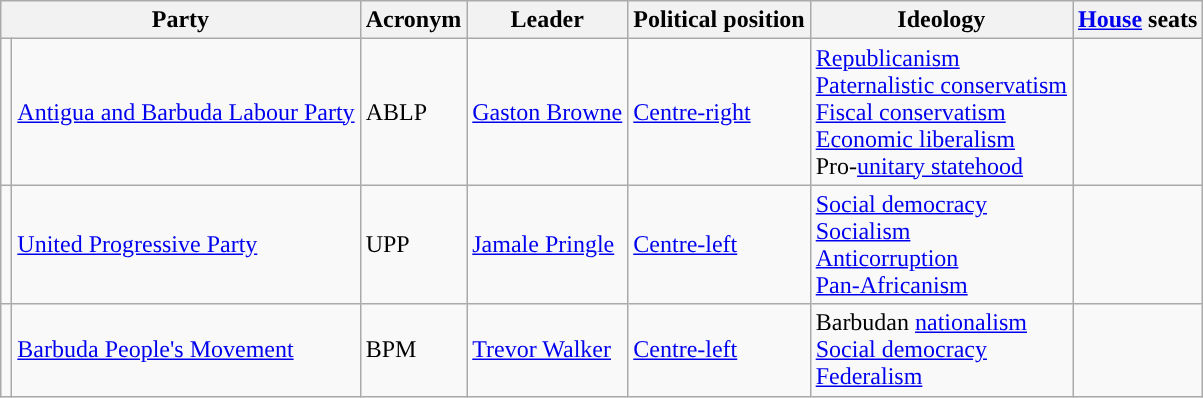<table class="wikitable sortable">
<tr>
<th colspan=2>Party</th>
<th>Acronym</th>
<th>Leader</th>
<th>Political position</th>
<th>Ideology</th>
<th><a href='#'>House</a> seats</th>
</tr>
<tr>
<td bgcolor=></td>
<td><a href='#'>Antigua and Barbuda Labour Party</a></td>
<td>ABLP</td>
<td><a href='#'>Gaston Browne</a></td>
<td><a href='#'>Centre-right</a></td>
<td><a href='#'>Republicanism</a><br><a href='#'>Paternalistic conservatism</a><br><a href='#'>Fiscal conservatism</a><br><a href='#'>Economic liberalism</a><br>Pro-<a href='#'>unitary statehood</a></td>
<td></td>
</tr>
<tr>
<td bgcolor=></td>
<td><a href='#'>United Progressive Party</a></td>
<td>UPP</td>
<td><a href='#'>Jamale Pringle</a></td>
<td><a href='#'>Centre-left</a></td>
<td><a href='#'>Social democracy</a><br><a href='#'>Socialism</a><br><a href='#'>Anticorruption</a><br><a href='#'>Pan-Africanism</a></td>
<td></td>
</tr>
<tr>
<td></td>
<td><a href='#'>Barbuda People's Movement</a></td>
<td>BPM</td>
<td><a href='#'>Trevor Walker</a></td>
<td><a href='#'>Centre-left</a></td>
<td>Barbudan <a href='#'>nationalism</a><br><a href='#'>Social democracy</a><br><a href='#'>Federalism</a></td>
<td></td>
</tr>
</table>
